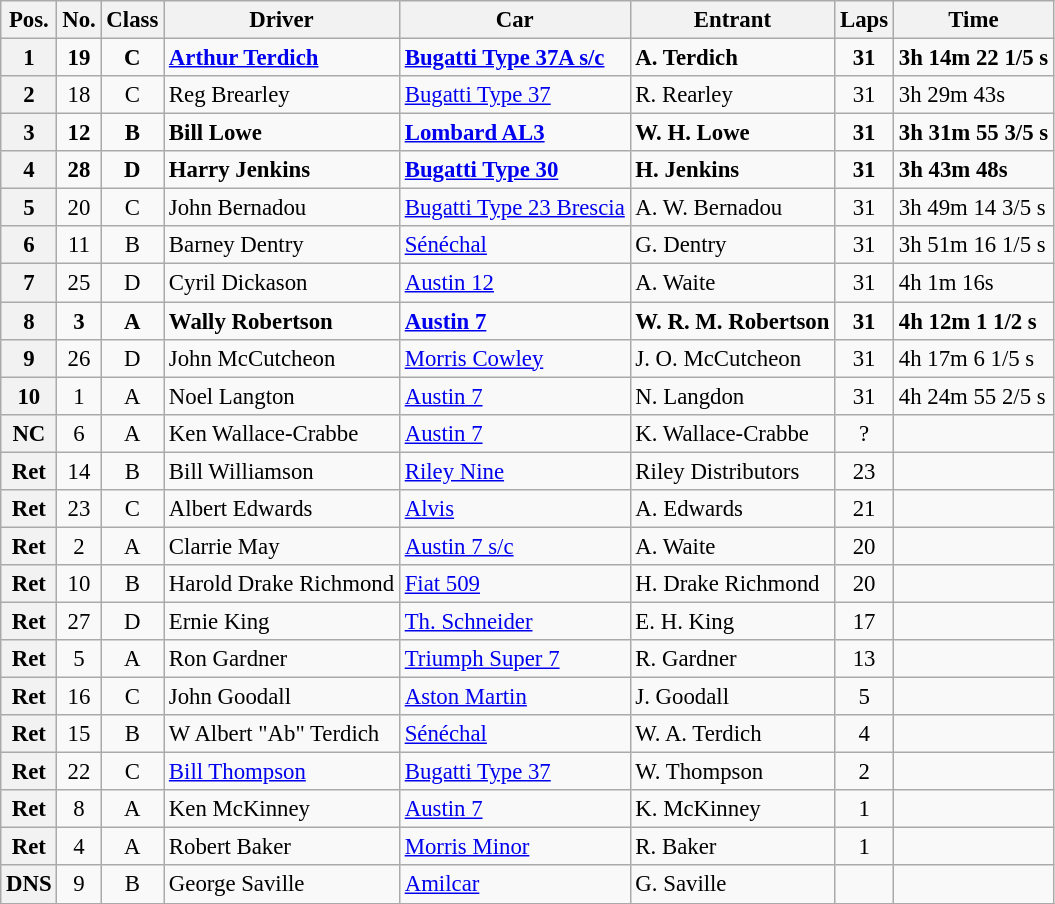<table class="wikitable" style="font-size: 95%;">
<tr>
<th>Pos.</th>
<th>No.</th>
<th>Class</th>
<th>Driver</th>
<th>Car</th>
<th>Entrant</th>
<th>Laps</th>
<th>Time</th>
</tr>
<tr style="font-weight:bold">
<th>1</th>
<td align="center">19</td>
<td align="center">C</td>
<td><a href='#'>Arthur Terdich</a></td>
<td><a href='#'>Bugatti Type 37A s/c</a></td>
<td>A. Terdich</td>
<td align="center">31</td>
<td>3h 14m 22 1/5 s</td>
</tr>
<tr>
<th>2</th>
<td align="center">18</td>
<td align="center">C</td>
<td>Reg Brearley</td>
<td><a href='#'>Bugatti Type 37</a></td>
<td>R. Rearley</td>
<td align="center">31</td>
<td>3h 29m 43s</td>
</tr>
<tr style="font-weight:bold">
<th>3</th>
<td align="center">12</td>
<td align="center">B</td>
<td>Bill Lowe</td>
<td><a href='#'>Lombard AL3</a></td>
<td>W. H. Lowe</td>
<td align="center">31</td>
<td>3h 31m 55 3/5 s</td>
</tr>
<tr style="font-weight:bold">
<th>4</th>
<td align="center">28</td>
<td align="center">D</td>
<td>Harry Jenkins</td>
<td><a href='#'>Bugatti Type 30</a></td>
<td>H. Jenkins</td>
<td align="center">31</td>
<td>3h 43m 48s</td>
</tr>
<tr>
<th>5</th>
<td align="center">20</td>
<td align="center">C</td>
<td>John Bernadou</td>
<td><a href='#'>Bugatti Type 23 Brescia</a></td>
<td>A. W. Bernadou</td>
<td align="center">31</td>
<td>3h 49m 14 3/5 s</td>
</tr>
<tr>
<th>6</th>
<td align="center">11</td>
<td align="center">B</td>
<td>Barney Dentry</td>
<td><a href='#'>Sénéchal</a></td>
<td>G. Dentry</td>
<td align="center">31</td>
<td>3h 51m 16 1/5 s</td>
</tr>
<tr>
<th>7</th>
<td align="center">25</td>
<td align="center">D</td>
<td>Cyril Dickason</td>
<td><a href='#'>Austin 12</a></td>
<td>A. Waite</td>
<td align="center">31</td>
<td>4h 1m 16s</td>
</tr>
<tr style="font-weight:bold">
<th>8</th>
<td align="center">3</td>
<td align="center">A</td>
<td>Wally Robertson</td>
<td><a href='#'>Austin 7</a></td>
<td>W. R. M. Robertson</td>
<td align="center">31</td>
<td>4h 12m 1 1/2 s</td>
</tr>
<tr>
<th>9</th>
<td align="center">26</td>
<td align="center">D</td>
<td>John McCutcheon</td>
<td><a href='#'>Morris Cowley</a></td>
<td>J. O. McCutcheon</td>
<td align="center">31</td>
<td>4h 17m 6 1/5 s</td>
</tr>
<tr>
<th>10</th>
<td align="center">1</td>
<td align="center">A</td>
<td>Noel Langton</td>
<td><a href='#'>Austin 7</a></td>
<td>N. Langdon</td>
<td align="center">31</td>
<td>4h 24m 55 2/5 s</td>
</tr>
<tr>
<th>NC</th>
<td align="center">6</td>
<td align="center">A</td>
<td>Ken Wallace-Crabbe</td>
<td><a href='#'>Austin 7</a></td>
<td>K. Wallace-Crabbe</td>
<td align="center">?</td>
<td></td>
</tr>
<tr>
<th>Ret</th>
<td align="center">14</td>
<td align="center">B</td>
<td>Bill Williamson</td>
<td><a href='#'>Riley Nine</a></td>
<td>Riley Distributors</td>
<td align="center">23</td>
<td></td>
</tr>
<tr>
<th>Ret</th>
<td align="center">23</td>
<td align="center">C</td>
<td>Albert Edwards</td>
<td><a href='#'>Alvis</a></td>
<td>A. Edwards</td>
<td align="center">21</td>
<td></td>
</tr>
<tr>
<th>Ret</th>
<td align="center">2</td>
<td align="center">A</td>
<td>Clarrie May</td>
<td><a href='#'>Austin 7 s/c</a></td>
<td>A. Waite</td>
<td align="center">20</td>
<td></td>
</tr>
<tr>
<th>Ret</th>
<td align="center">10</td>
<td align="center">B</td>
<td>Harold Drake Richmond</td>
<td><a href='#'>Fiat 509</a></td>
<td>H. Drake Richmond</td>
<td align="center">20</td>
<td></td>
</tr>
<tr>
<th>Ret</th>
<td align="center">27</td>
<td align="center">D</td>
<td>Ernie King</td>
<td><a href='#'>Th. Schneider</a></td>
<td>E. H. King</td>
<td align="center">17</td>
<td></td>
</tr>
<tr>
<th>Ret</th>
<td align="center">5</td>
<td align="center">A</td>
<td>Ron Gardner</td>
<td><a href='#'>Triumph Super 7</a></td>
<td>R. Gardner</td>
<td align="center">13</td>
<td></td>
</tr>
<tr>
<th>Ret</th>
<td align="center">16</td>
<td align="center">C</td>
<td>John Goodall</td>
<td><a href='#'>Aston Martin</a></td>
<td>J. Goodall</td>
<td align="center">5</td>
<td></td>
</tr>
<tr>
<th>Ret</th>
<td align="center">15</td>
<td align="center">B</td>
<td>W Albert "Ab" Terdich</td>
<td><a href='#'>Sénéchal</a></td>
<td>W. A. Terdich</td>
<td align="center">4</td>
<td></td>
</tr>
<tr>
<th>Ret</th>
<td align="center">22</td>
<td align="center">C</td>
<td><a href='#'>Bill Thompson</a></td>
<td><a href='#'>Bugatti Type 37</a></td>
<td>W. Thompson</td>
<td align="center">2</td>
<td></td>
</tr>
<tr>
<th>Ret</th>
<td align="center">8</td>
<td align="center">A</td>
<td>Ken McKinney</td>
<td><a href='#'>Austin 7</a></td>
<td>K. McKinney</td>
<td align="center">1</td>
<td></td>
</tr>
<tr>
<th>Ret</th>
<td align="center">4</td>
<td align="center">A</td>
<td>Robert Baker</td>
<td><a href='#'>Morris Minor</a></td>
<td>R. Baker</td>
<td align="center">1</td>
<td></td>
</tr>
<tr>
<th>DNS</th>
<td align="center">9</td>
<td align="center">B</td>
<td>George Saville</td>
<td><a href='#'>Amilcar</a></td>
<td>G. Saville</td>
<td align="center"></td>
<td></td>
</tr>
<tr>
</tr>
</table>
